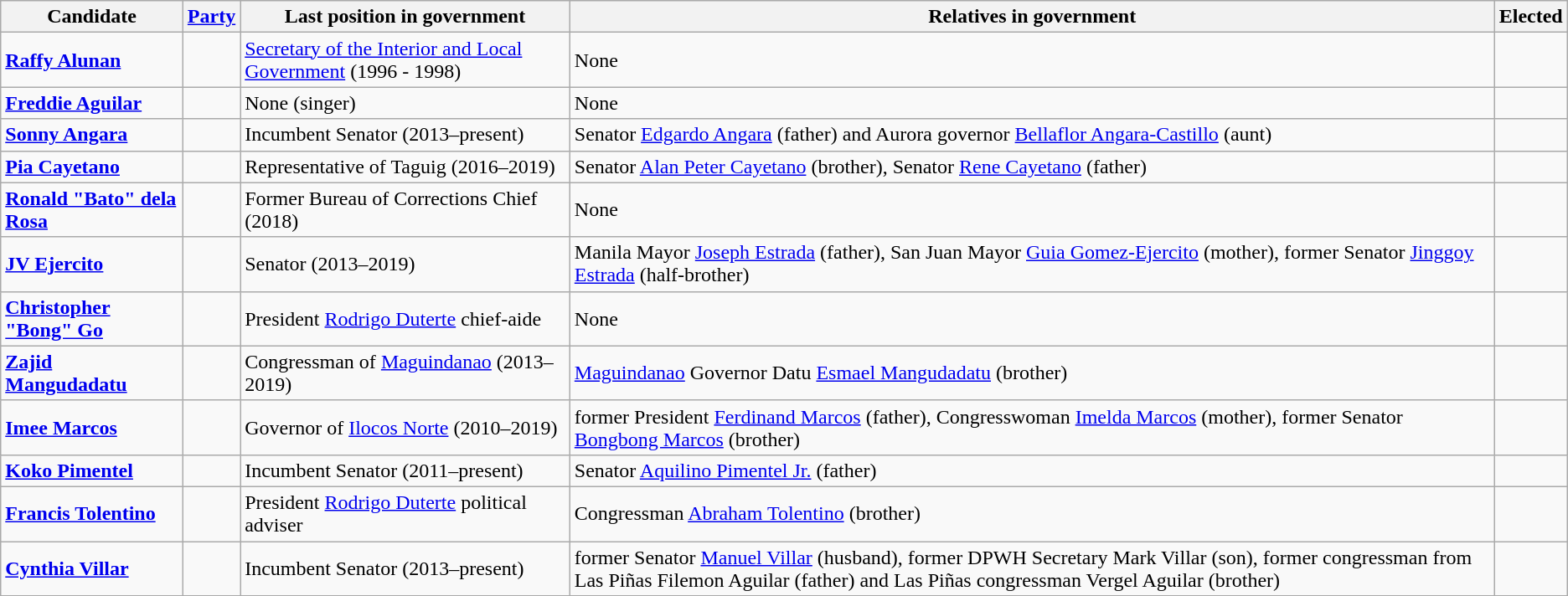<table class="wikitable">
<tr>
<th>Candidate</th>
<th><a href='#'>Party</a></th>
<th>Last position in government</th>
<th>Relatives in government</th>
<th>Elected</th>
</tr>
<tr>
<td><strong><a href='#'>Raffy Alunan</a></strong></td>
<td></td>
<td><a href='#'>Secretary of the Interior and Local Government</a> (1996 - 1998)</td>
<td>None</td>
<td></td>
</tr>
<tr>
<td><strong><a href='#'>Freddie Aguilar</a></strong></td>
<td></td>
<td>None (singer)</td>
<td>None</td>
<td></td>
</tr>
<tr>
<td><strong><a href='#'>Sonny Angara</a></strong></td>
<td></td>
<td>Incumbent Senator (2013–present)</td>
<td>Senator <a href='#'>Edgardo Angara</a> (father) and Aurora governor <a href='#'>Bellaflor Angara-Castillo</a> (aunt)</td>
<td></td>
</tr>
<tr>
<td><strong><a href='#'>Pia Cayetano</a></strong></td>
<td></td>
<td>Representative of Taguig (2016–2019)</td>
<td>Senator <a href='#'>Alan Peter Cayetano</a> (brother), Senator <a href='#'>Rene Cayetano</a> (father)</td>
<td></td>
</tr>
<tr>
<td><strong><a href='#'>Ronald "Bato" dela Rosa</a></strong></td>
<td></td>
<td>Former Bureau of Corrections Chief (2018)</td>
<td>None</td>
<td></td>
</tr>
<tr>
<td><strong><a href='#'>JV Ejercito</a></strong></td>
<td></td>
<td>Senator (2013–2019)</td>
<td>Manila Mayor <a href='#'>Joseph Estrada</a> (father), San Juan Mayor <a href='#'>Guia Gomez-Ejercito</a> (mother), former Senator <a href='#'>Jinggoy Estrada</a> (half-brother)</td>
<td></td>
</tr>
<tr>
<td><strong><a href='#'>Christopher "Bong" Go</a></strong></td>
<td></td>
<td>President <a href='#'>Rodrigo Duterte</a> chief-aide</td>
<td>None</td>
<td></td>
</tr>
<tr>
<td><strong><a href='#'>Zajid Mangudadatu</a></strong></td>
<td></td>
<td>Congressman of <a href='#'>Maguindanao</a> (2013–2019)</td>
<td><a href='#'>Maguindanao</a> Governor Datu <a href='#'>Esmael Mangudadatu</a> (brother)</td>
<td></td>
</tr>
<tr>
<td><strong><a href='#'>Imee Marcos</a></strong></td>
<td></td>
<td>Governor of <a href='#'>Ilocos Norte</a> (2010–2019)</td>
<td>former President <a href='#'>Ferdinand Marcos</a> (father), Congresswoman <a href='#'>Imelda Marcos</a> (mother), former Senator <a href='#'>Bongbong Marcos</a> (brother)</td>
<td></td>
</tr>
<tr>
<td><strong><a href='#'>Koko Pimentel</a></strong></td>
<td></td>
<td>Incumbent Senator (2011–present)</td>
<td>Senator <a href='#'>Aquilino Pimentel Jr.</a> (father)</td>
<td></td>
</tr>
<tr>
<td><strong><a href='#'>Francis Tolentino</a></strong></td>
<td></td>
<td>President <a href='#'>Rodrigo Duterte</a> political adviser</td>
<td>Congressman <a href='#'>Abraham Tolentino</a> (brother)</td>
<td></td>
</tr>
<tr>
<td><strong><a href='#'>Cynthia Villar</a></strong></td>
<td></td>
<td>Incumbent Senator (2013–present)</td>
<td>former Senator <a href='#'>Manuel Villar</a> (husband), former DPWH Secretary Mark Villar (son), former congressman from Las Piñas Filemon Aguilar (father) and Las Piñas congressman Vergel Aguilar (brother)</td>
<td></td>
</tr>
</table>
